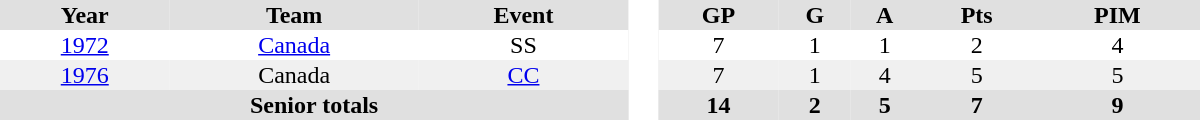<table border="0" cellpadding="1" cellspacing="0" style="text-align:center; width:50em">
<tr ALIGN="center" bgcolor="#e0e0e0">
<th>Year</th>
<th>Team</th>
<th>Event</th>
<th rowspan="99" bgcolor="#ffffff"> </th>
<th>GP</th>
<th>G</th>
<th>A</th>
<th>Pts</th>
<th>PIM</th>
</tr>
<tr>
<td><a href='#'>1972</a></td>
<td><a href='#'>Canada</a></td>
<td>SS</td>
<td>7</td>
<td>1</td>
<td>1</td>
<td>2</td>
<td>4</td>
</tr>
<tr bgcolor="#f0f0f0">
<td><a href='#'>1976</a></td>
<td>Canada</td>
<td><a href='#'>CC</a></td>
<td>7</td>
<td>1</td>
<td>4</td>
<td>5</td>
<td>5</td>
</tr>
<tr bgcolor="#e0e0e0">
<th colspan=3>Senior totals</th>
<th>14</th>
<th>2</th>
<th>5</th>
<th>7</th>
<th>9</th>
</tr>
</table>
